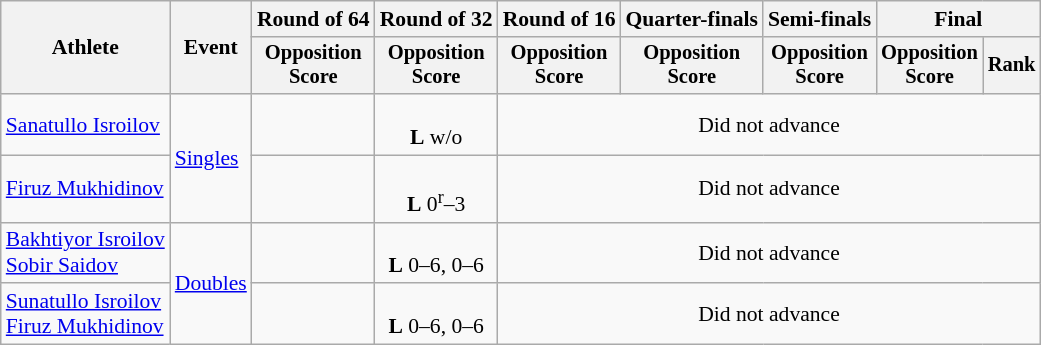<table class=wikitable style="font-size:90%; text-align:center;">
<tr>
<th rowspan="2">Athlete</th>
<th rowspan="2">Event</th>
<th>Round of 64</th>
<th>Round of 32</th>
<th>Round of 16</th>
<th>Quarter-finals</th>
<th>Semi-finals</th>
<th colspan=2>Final</th>
</tr>
<tr style="font-size:95%">
<th>Opposition<br>Score</th>
<th>Opposition<br>Score</th>
<th>Opposition<br>Score</th>
<th>Opposition<br>Score</th>
<th>Opposition<br>Score</th>
<th>Opposition<br>Score</th>
<th>Rank</th>
</tr>
<tr>
<td align=left><a href='#'>Sanatullo Isroilov</a></td>
<td align=left rowspan=2><a href='#'>Singles</a></td>
<td></td>
<td><br><strong>L</strong> w/o</td>
<td colspan=5>Did not advance</td>
</tr>
<tr>
<td align=left><a href='#'>Firuz Mukhidinov</a></td>
<td></td>
<td><br><strong>L</strong> 0<sup>r</sup>–3</td>
<td colspan=5>Did not advance</td>
</tr>
<tr>
<td align=left><a href='#'>Bakhtiyor Isroilov</a><br><a href='#'>Sobir Saidov</a></td>
<td align=left rowspan=2><a href='#'>Doubles</a></td>
<td></td>
<td><br><strong>L</strong> 0–6, 0–6</td>
<td colspan=5>Did not advance</td>
</tr>
<tr>
<td align=left><a href='#'>Sunatullo Isroilov</a><br><a href='#'>Firuz Mukhidinov</a></td>
<td></td>
<td><br><strong>L</strong> 0–6, 0–6</td>
<td colspan=5>Did not advance</td>
</tr>
</table>
